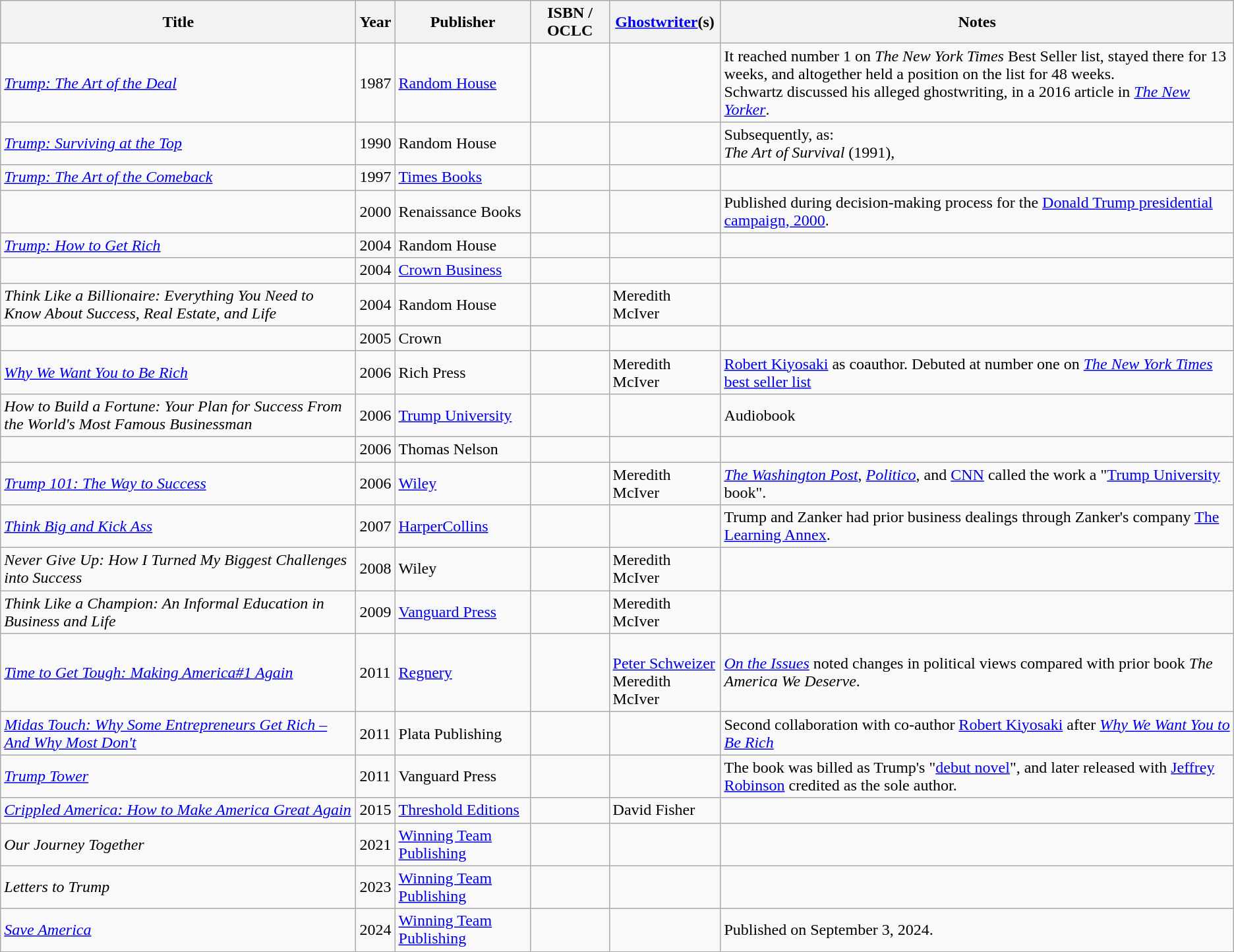<table class="wikitable sortable">
<tr>
<th>Title</th>
<th>Year</th>
<th>Publisher</th>
<th>ISBN / OCLC</th>
<th><a href='#'>Ghostwriter</a>(s)</th>
<th>Notes</th>
</tr>
<tr>
<td><em><a href='#'>Trump: The Art of the Deal</a></em></td>
<td>1987</td>
<td><a href='#'>Random House</a></td>
<td></td>
<td></td>
<td>It reached number 1 on <em>The New York Times</em> Best Seller list, stayed there for 13 weeks, and altogether held a position on the list for 48 weeks.<br>Schwartz discussed his alleged ghostwriting, in a 2016 article in <em><a href='#'>The New Yorker</a></em>.</td>
</tr>
<tr>
<td><em><a href='#'>Trump: Surviving at the Top</a></em></td>
<td>1990</td>
<td>Random House</td>
<td></td>
<td></td>
<td>Subsequently, as:<br><em>The Art of Survival</em> (1991), </td>
</tr>
<tr>
<td><em><a href='#'>Trump: The Art of the Comeback</a></em></td>
<td>1997</td>
<td><a href='#'>Times Books</a></td>
<td></td>
<td></td>
<td></td>
</tr>
<tr>
<td></td>
<td>2000</td>
<td>Renaissance Books</td>
<td></td>
<td></td>
<td>Published during decision-making process for the <a href='#'>Donald Trump presidential campaign, 2000</a>.</td>
</tr>
<tr>
<td><em><a href='#'>Trump: How to Get Rich</a></em></td>
<td>2004</td>
<td>Random House</td>
<td></td>
<td></td>
<td></td>
</tr>
<tr>
<td></td>
<td>2004</td>
<td><a href='#'>Crown Business</a></td>
<td></td>
<td></td>
<td></td>
</tr>
<tr>
<td><em>Think Like a Billionaire: Everything You Need to Know About Success, Real Estate, and Life</em></td>
<td>2004</td>
<td>Random House</td>
<td></td>
<td>Meredith McIver</td>
<td></td>
</tr>
<tr>
<td></td>
<td>2005</td>
<td>Crown</td>
<td></td>
<td></td>
<td></td>
</tr>
<tr>
<td><em><a href='#'>Why We Want You to Be Rich</a></em></td>
<td>2006</td>
<td>Rich Press</td>
<td></td>
<td>Meredith McIver</td>
<td><a href='#'>Robert Kiyosaki</a> as coauthor. Debuted at number one on <a href='#'><em>The New York Times</em> best seller list</a></td>
</tr>
<tr>
<td><em>How to Build a Fortune: Your Plan for Success From the World's Most Famous Businessman</em></td>
<td>2006</td>
<td><a href='#'>Trump University</a></td>
<td> </td>
<td></td>
<td>Audiobook</td>
</tr>
<tr>
<td></td>
<td>2006</td>
<td>Thomas Nelson</td>
<td></td>
<td></td>
<td></td>
</tr>
<tr>
<td><em><a href='#'>Trump 101: The Way to Success</a></em></td>
<td>2006</td>
<td><a href='#'>Wiley</a></td>
<td></td>
<td>Meredith McIver</td>
<td><em><a href='#'>The Washington Post</a></em>, <em><a href='#'>Politico</a></em>, and <a href='#'>CNN</a> called the work a "<a href='#'>Trump University</a> book".</td>
</tr>
<tr>
<td><em><a href='#'>Think Big and Kick Ass</a></em></td>
<td>2007</td>
<td><a href='#'>HarperCollins</a></td>
<td></td>
<td></td>
<td>Trump and Zanker had prior business dealings through Zanker's company <a href='#'>The Learning Annex</a>.</td>
</tr>
<tr>
<td><em>Never Give Up: How I Turned My Biggest Challenges into Success</em></td>
<td>2008</td>
<td>Wiley</td>
<td></td>
<td>Meredith McIver</td>
<td></td>
</tr>
<tr>
<td><em>Think Like a Champion: An Informal Education in Business and Life</em></td>
<td>2009</td>
<td><a href='#'>Vanguard Press</a></td>
<td></td>
<td>Meredith McIver</td>
<td></td>
</tr>
<tr>
<td><a href='#'><em>Time to Get Tough: Making America#1 Again</em></a></td>
<td>2011</td>
<td><a href='#'>Regnery</a></td>
<td></td>
<td><br><a href='#'>Peter Schweizer</a><br>Meredith McIver</td>
<td><em><a href='#'>On the Issues</a></em> noted changes in political views compared with prior book <em>The America We Deserve</em>.</td>
</tr>
<tr>
<td><a href='#'><em>Midas Touch: Why Some Entrepreneurs Get Rich – And Why Most Don't</em></a></td>
<td>2011</td>
<td>Plata Publishing</td>
<td></td>
<td></td>
<td>Second collaboration with co-author <a href='#'>Robert Kiyosaki</a> after <em><a href='#'>Why We Want You to Be Rich</a></em></td>
</tr>
<tr>
<td><a href='#'><em>Trump Tower</em></a></td>
<td>2011</td>
<td>Vanguard Press</td>
<td></td>
<td></td>
<td>The book was billed as Trump's "<a href='#'>debut novel</a>", and later released with <a href='#'>Jeffrey Robinson</a> credited as the sole author.</td>
</tr>
<tr>
<td><a href='#'><em>Crippled America: How to Make America Great Again</em></a></td>
<td>2015</td>
<td><a href='#'>Threshold Editions</a></td>
<td></td>
<td>David Fisher</td>
</tr>
<tr>
<td><em>Our Journey Together</em></td>
<td>2021</td>
<td><a href='#'>Winning Team Publishing</a></td>
<td></td>
<td></td>
<td></td>
</tr>
<tr>
<td><em>Letters to Trump</em></td>
<td>2023</td>
<td><a href='#'>Winning Team Publishing</a></td>
<td></td>
<td></td>
<td></td>
</tr>
<tr>
<td><em><a href='#'>Save America</a></em></td>
<td>2024</td>
<td><a href='#'>Winning Team Publishing</a></td>
<td></td>
<td></td>
<td>Published on September 3, 2024.</td>
</tr>
</table>
